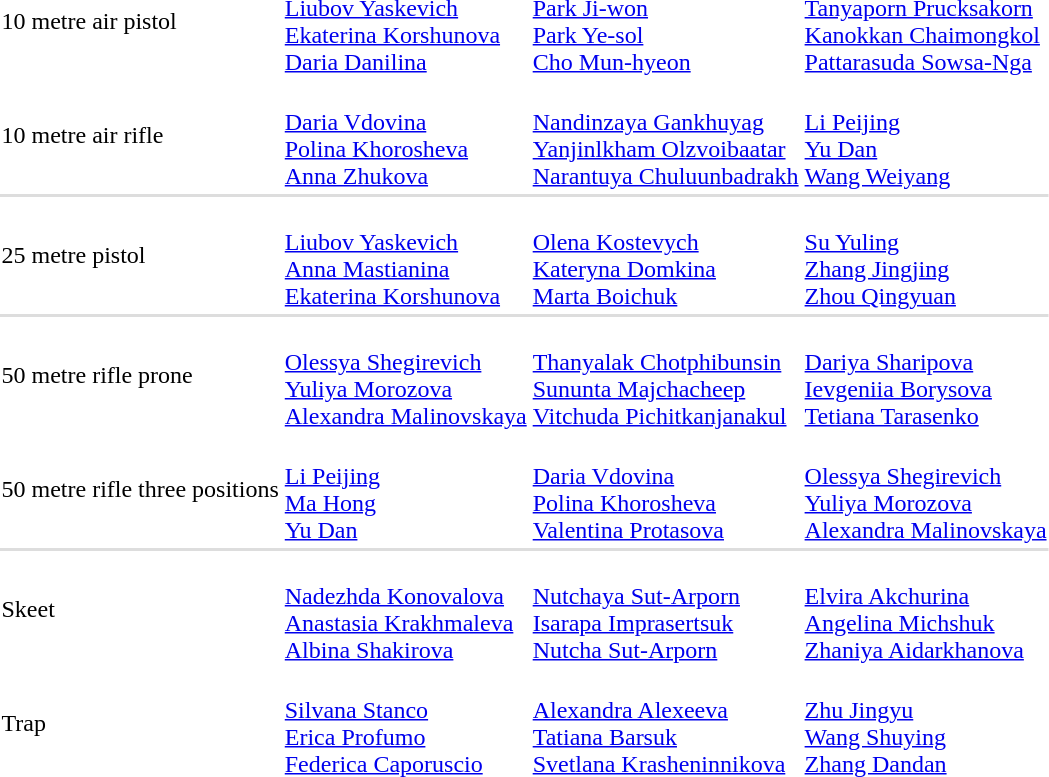<table>
<tr>
<td>10 metre air pistol<br></td>
<td><br><a href='#'>Liubov Yaskevich</a><br><a href='#'>Ekaterina Korshunova</a><br><a href='#'>Daria Danilina</a></td>
<td><br><a href='#'>Park Ji-won</a><br><a href='#'>Park Ye-sol</a><br><a href='#'>Cho Mun-hyeon</a></td>
<td><br><a href='#'>Tanyaporn Prucksakorn</a><br><a href='#'>Kanokkan Chaimongkol</a><br><a href='#'>Pattarasuda Sowsa-Nga</a></td>
</tr>
<tr>
<td>10 metre air rifle<br></td>
<td><br><a href='#'>Daria Vdovina</a><br><a href='#'>Polina Khorosheva</a><br><a href='#'>Anna Zhukova</a></td>
<td><br><a href='#'>Nandinzaya Gankhuyag</a><br><a href='#'>Yanjinlkham Olzvoibaatar</a><br><a href='#'>Narantuya Chuluunbadrakh</a></td>
<td><br><a href='#'>Li Peijing</a><br><a href='#'>Yu Dan</a><br><a href='#'>Wang Weiyang</a></td>
</tr>
<tr bgcolor=#DDDDDD>
<td colspan=7></td>
</tr>
<tr>
<td>25 metre pistol<br></td>
<td><br><a href='#'>Liubov Yaskevich</a><br><a href='#'>Anna Mastianina</a><br><a href='#'>Ekaterina Korshunova</a></td>
<td><br><a href='#'>Olena Kostevych</a><br><a href='#'>Kateryna Domkina</a><br><a href='#'>Marta Boichuk</a></td>
<td><br><a href='#'>Su Yuling</a><br><a href='#'>Zhang Jingjing</a><br><a href='#'>Zhou Qingyuan</a></td>
</tr>
<tr bgcolor=#DDDDDD>
<td colspan=7></td>
</tr>
<tr>
<td>50 metre rifle prone<br></td>
<td><br><a href='#'>Olessya Shegirevich</a><br><a href='#'>Yuliya Morozova</a><br><a href='#'>Alexandra Malinovskaya</a></td>
<td><br><a href='#'>Thanyalak Chotphibunsin</a><br><a href='#'>Sununta Majchacheep</a><br><a href='#'>Vitchuda Pichitkanjanakul</a></td>
<td><br><a href='#'>Dariya Sharipova</a><br><a href='#'>Ievgeniia Borysova</a><br><a href='#'>Tetiana Tarasenko</a></td>
</tr>
<tr>
<td>50 metre rifle three positions<br></td>
<td><br><a href='#'>Li Peijing</a><br><a href='#'>Ma Hong</a><br><a href='#'>Yu Dan</a></td>
<td><br><a href='#'>Daria Vdovina</a><br><a href='#'>Polina Khorosheva</a><br><a href='#'>Valentina Protasova</a></td>
<td><br><a href='#'>Olessya Shegirevich</a><br><a href='#'>Yuliya Morozova</a><br><a href='#'>Alexandra Malinovskaya</a></td>
</tr>
<tr bgcolor=#DDDDDD>
<td colspan=7></td>
</tr>
<tr>
<td>Skeet<br></td>
<td><br><a href='#'>Nadezhda Konovalova</a><br><a href='#'>Anastasia Krakhmaleva</a><br><a href='#'>Albina Shakirova</a></td>
<td><br><a href='#'>Nutchaya Sut-Arporn</a><br><a href='#'>Isarapa Imprasertsuk</a><br><a href='#'>Nutcha Sut-Arporn</a></td>
<td><br><a href='#'>Elvira Akchurina</a><br><a href='#'>Angelina Michshuk</a><br><a href='#'>Zhaniya Aidarkhanova</a></td>
</tr>
<tr>
<td>Trap<br></td>
<td><br><a href='#'>Silvana Stanco</a><br><a href='#'>Erica Profumo</a><br><a href='#'>Federica Caporuscio</a></td>
<td><br><a href='#'>Alexandra Alexeeva</a><br><a href='#'>Tatiana Barsuk</a><br><a href='#'>Svetlana Krasheninnikova</a></td>
<td><br><a href='#'>Zhu Jingyu</a><br><a href='#'>Wang Shuying</a><br><a href='#'>Zhang Dandan</a></td>
</tr>
</table>
